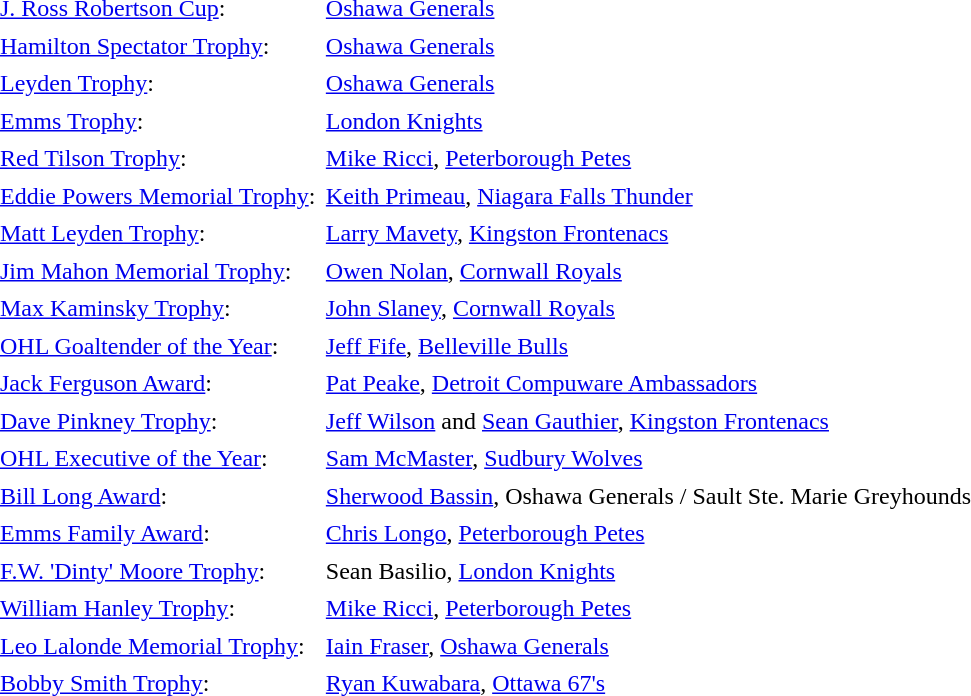<table cellpadding="3" cellspacing="1">
<tr>
<td><a href='#'>J. Ross Robertson Cup</a>:</td>
<td><a href='#'>Oshawa Generals</a></td>
</tr>
<tr>
<td><a href='#'>Hamilton Spectator Trophy</a>:</td>
<td><a href='#'>Oshawa Generals</a></td>
</tr>
<tr>
<td><a href='#'>Leyden Trophy</a>:</td>
<td><a href='#'>Oshawa Generals</a></td>
</tr>
<tr>
<td><a href='#'>Emms Trophy</a>:</td>
<td><a href='#'>London Knights</a></td>
</tr>
<tr>
<td><a href='#'>Red Tilson Trophy</a>:</td>
<td><a href='#'>Mike Ricci</a>, <a href='#'>Peterborough Petes</a></td>
</tr>
<tr>
<td><a href='#'>Eddie Powers Memorial Trophy</a>:</td>
<td><a href='#'>Keith Primeau</a>, <a href='#'>Niagara Falls Thunder</a></td>
</tr>
<tr>
<td><a href='#'>Matt Leyden Trophy</a>:</td>
<td><a href='#'>Larry Mavety</a>, <a href='#'>Kingston Frontenacs</a></td>
</tr>
<tr>
<td><a href='#'>Jim Mahon Memorial Trophy</a>:</td>
<td><a href='#'>Owen Nolan</a>, <a href='#'>Cornwall Royals</a></td>
</tr>
<tr>
<td><a href='#'>Max Kaminsky Trophy</a>:</td>
<td><a href='#'>John Slaney</a>, <a href='#'>Cornwall Royals</a></td>
</tr>
<tr>
<td><a href='#'>OHL Goaltender of the Year</a>:</td>
<td><a href='#'>Jeff Fife</a>, <a href='#'>Belleville Bulls</a></td>
</tr>
<tr>
<td><a href='#'>Jack Ferguson Award</a>:</td>
<td><a href='#'>Pat Peake</a>, <a href='#'>Detroit Compuware Ambassadors</a></td>
</tr>
<tr>
<td><a href='#'>Dave Pinkney Trophy</a>:</td>
<td><a href='#'>Jeff Wilson</a> and <a href='#'>Sean Gauthier</a>, <a href='#'>Kingston Frontenacs</a></td>
</tr>
<tr>
<td><a href='#'>OHL Executive of the Year</a>:</td>
<td><a href='#'>Sam McMaster</a>, <a href='#'>Sudbury Wolves</a></td>
</tr>
<tr>
<td><a href='#'>Bill Long Award</a>:</td>
<td><a href='#'>Sherwood Bassin</a>, Oshawa Generals / Sault Ste. Marie Greyhounds</td>
</tr>
<tr>
<td><a href='#'>Emms Family Award</a>:</td>
<td><a href='#'>Chris Longo</a>, <a href='#'>Peterborough Petes</a></td>
</tr>
<tr>
<td><a href='#'>F.W. 'Dinty' Moore Trophy</a>:</td>
<td>Sean Basilio, <a href='#'>London Knights</a></td>
</tr>
<tr>
<td><a href='#'>William Hanley Trophy</a>:</td>
<td><a href='#'>Mike Ricci</a>, <a href='#'>Peterborough Petes</a></td>
</tr>
<tr>
<td><a href='#'>Leo Lalonde Memorial Trophy</a>:</td>
<td><a href='#'>Iain Fraser</a>, <a href='#'>Oshawa Generals</a></td>
</tr>
<tr>
<td><a href='#'>Bobby Smith Trophy</a>:</td>
<td><a href='#'>Ryan Kuwabara</a>, <a href='#'>Ottawa 67's</a></td>
</tr>
</table>
